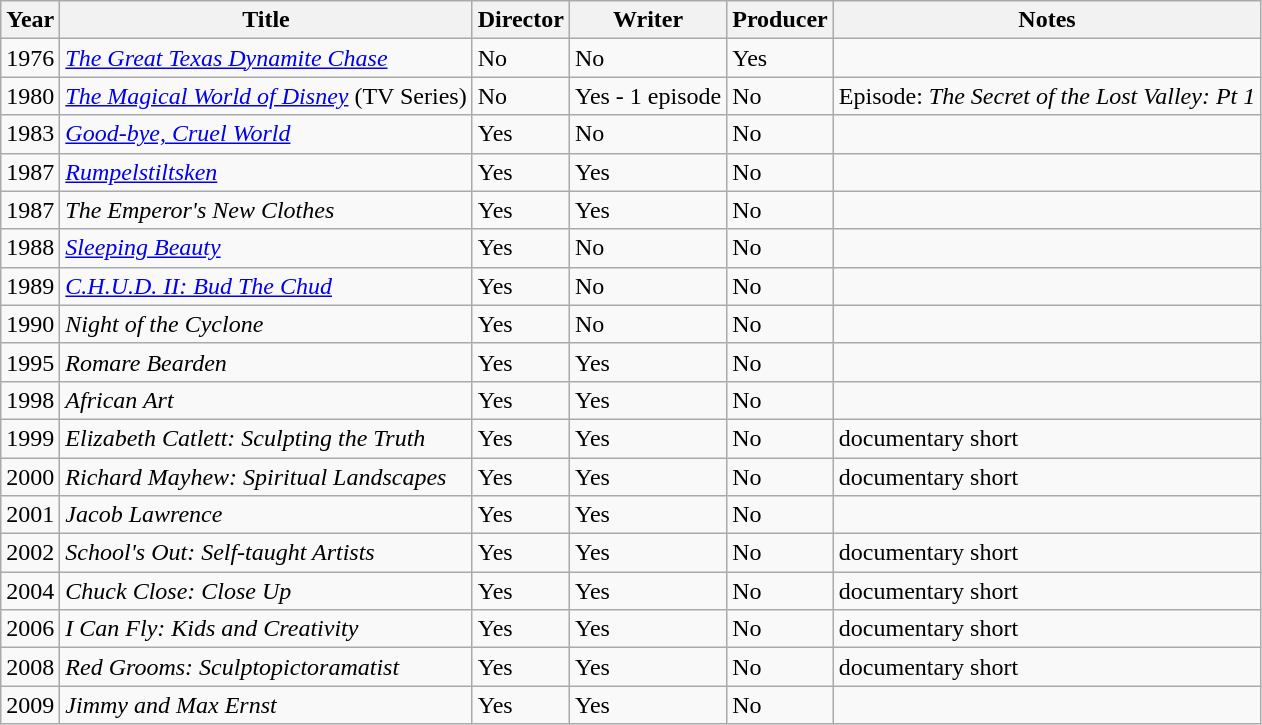<table class="wikitable">
<tr>
<th>Year</th>
<th>Title</th>
<th>Director</th>
<th>Writer</th>
<th>Producer</th>
<th>Notes</th>
</tr>
<tr>
<td>1976</td>
<td><em><a href='#'>The Great Texas Dynamite Chase</a></em></td>
<td>No</td>
<td>No</td>
<td>Yes</td>
<td></td>
</tr>
<tr>
<td>1980</td>
<td><em><a href='#'>The Magical World of Disney</a></em> (TV Series)</td>
<td>No</td>
<td>Yes - 1 episode</td>
<td>No</td>
<td>Episode: <em>The Secret of the Lost Valley: Pt 1</em></td>
</tr>
<tr>
<td>1983</td>
<td><em><a href='#'>Good-bye, Cruel World</a></em></td>
<td>Yes</td>
<td>No</td>
<td>No</td>
<td></td>
</tr>
<tr>
<td>1987</td>
<td><em><a href='#'>Rumpelstiltsken</a></em></td>
<td>Yes</td>
<td>Yes</td>
<td>No</td>
<td></td>
</tr>
<tr>
<td>1987</td>
<td><em>The Emperor's New Clothes</em></td>
<td>Yes</td>
<td>Yes</td>
<td>No</td>
<td></td>
</tr>
<tr>
<td>1988</td>
<td><em><a href='#'>Sleeping Beauty</a></em></td>
<td>Yes</td>
<td>No</td>
<td>No</td>
<td></td>
</tr>
<tr>
<td>1989</td>
<td><em><a href='#'>C.H.U.D. II: Bud The Chud</a></em></td>
<td>Yes</td>
<td>No</td>
<td>No</td>
<td></td>
</tr>
<tr>
<td>1990</td>
<td><em>Night of the Cyclone</em></td>
<td>Yes</td>
<td>No</td>
<td>No</td>
<td></td>
</tr>
<tr>
<td>1995</td>
<td><em>Romare Bearden</em></td>
<td>Yes</td>
<td>Yes</td>
<td>No</td>
<td></td>
</tr>
<tr>
<td>1998</td>
<td><em>African Art</em></td>
<td>Yes</td>
<td>Yes</td>
<td>No</td>
<td></td>
</tr>
<tr>
<td>1999</td>
<td><em>Elizabeth Catlett: Sculpting the Truth</em></td>
<td>Yes</td>
<td>Yes</td>
<td>No</td>
<td>documentary short</td>
</tr>
<tr>
<td>2000</td>
<td><em>Richard Mayhew: Spiritual Landscapes</em></td>
<td>Yes</td>
<td>Yes</td>
<td>No</td>
<td>documentary short</td>
</tr>
<tr>
<td>2001</td>
<td><em>Jacob Lawrence</em></td>
<td>Yes</td>
<td>Yes</td>
<td>No</td>
<td></td>
</tr>
<tr>
<td>2002</td>
<td><em>School's Out: Self-taught Artists</em></td>
<td>Yes</td>
<td>Yes</td>
<td>No</td>
<td>documentary short</td>
</tr>
<tr>
<td>2004</td>
<td><em>Chuck Close: Close Up</em></td>
<td>Yes</td>
<td>Yes</td>
<td>No</td>
<td>documentary short</td>
</tr>
<tr>
<td>2006</td>
<td><em>I Can Fly: Kids and Creativity</em></td>
<td>Yes</td>
<td>Yes</td>
<td>No</td>
<td>documentary short</td>
</tr>
<tr>
<td>2008</td>
<td><em>Red Grooms: Sculptopictoramatist</em></td>
<td>Yes</td>
<td>Yes</td>
<td>No</td>
<td>documentary short</td>
</tr>
<tr>
<td>2009</td>
<td><em>Jimmy and Max Ernst</em></td>
<td>Yes</td>
<td>Yes</td>
<td>No</td>
<td></td>
</tr>
</table>
